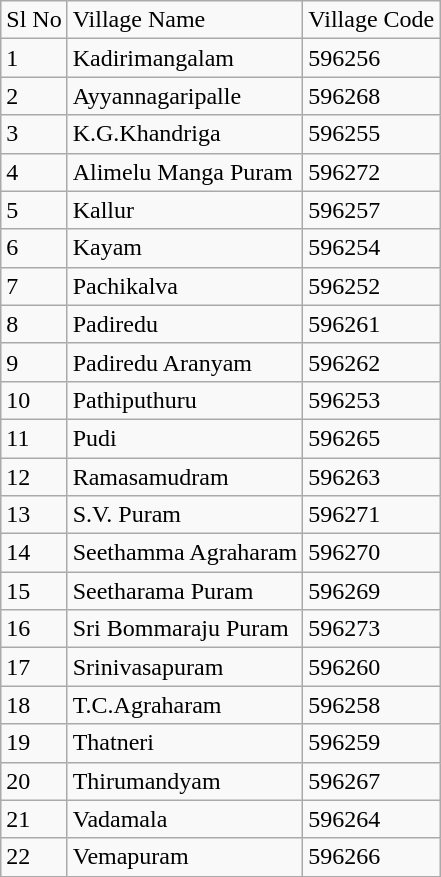<table class="wikitable">
<tr>
<td>Sl No</td>
<td>Village Name</td>
<td>Village Code</td>
</tr>
<tr>
<td>1</td>
<td>Kadirimangalam</td>
<td>596256</td>
</tr>
<tr>
<td>2</td>
<td>Ayyannagaripalle</td>
<td>596268</td>
</tr>
<tr>
<td>3</td>
<td>K.G.Khandriga</td>
<td>596255</td>
</tr>
<tr>
<td>4</td>
<td>Alimelu Manga Puram</td>
<td>596272</td>
</tr>
<tr>
<td>5</td>
<td>Kallur</td>
<td>596257</td>
</tr>
<tr>
<td>6</td>
<td>Kayam</td>
<td>596254</td>
</tr>
<tr>
<td>7</td>
<td>Pachikalva</td>
<td>596252</td>
</tr>
<tr>
<td>8</td>
<td>Padiredu</td>
<td>596261</td>
</tr>
<tr>
<td>9</td>
<td>Padiredu Aranyam</td>
<td>596262</td>
</tr>
<tr>
<td>10</td>
<td>Pathiputhuru</td>
<td>596253</td>
</tr>
<tr>
<td>11</td>
<td>Pudi</td>
<td>596265</td>
</tr>
<tr>
<td>12</td>
<td>Ramasamudram</td>
<td>596263</td>
</tr>
<tr>
<td>13</td>
<td>S.V. Puram</td>
<td>596271</td>
</tr>
<tr>
<td>14</td>
<td>Seethamma Agraharam</td>
<td>596270</td>
</tr>
<tr>
<td>15</td>
<td>Seetharama Puram</td>
<td>596269</td>
</tr>
<tr>
<td>16</td>
<td>Sri Bommaraju Puram</td>
<td>596273</td>
</tr>
<tr>
<td>17</td>
<td>Srinivasapuram</td>
<td>596260</td>
</tr>
<tr>
<td>18</td>
<td>T.C.Agraharam</td>
<td>596258</td>
</tr>
<tr>
<td>19</td>
<td>Thatneri</td>
<td>596259</td>
</tr>
<tr>
<td>20</td>
<td>Thirumandyam</td>
<td>596267</td>
</tr>
<tr>
<td>21</td>
<td>Vadamala</td>
<td>596264</td>
</tr>
<tr>
<td>22</td>
<td>Vemapuram</td>
<td>596266</td>
</tr>
</table>
